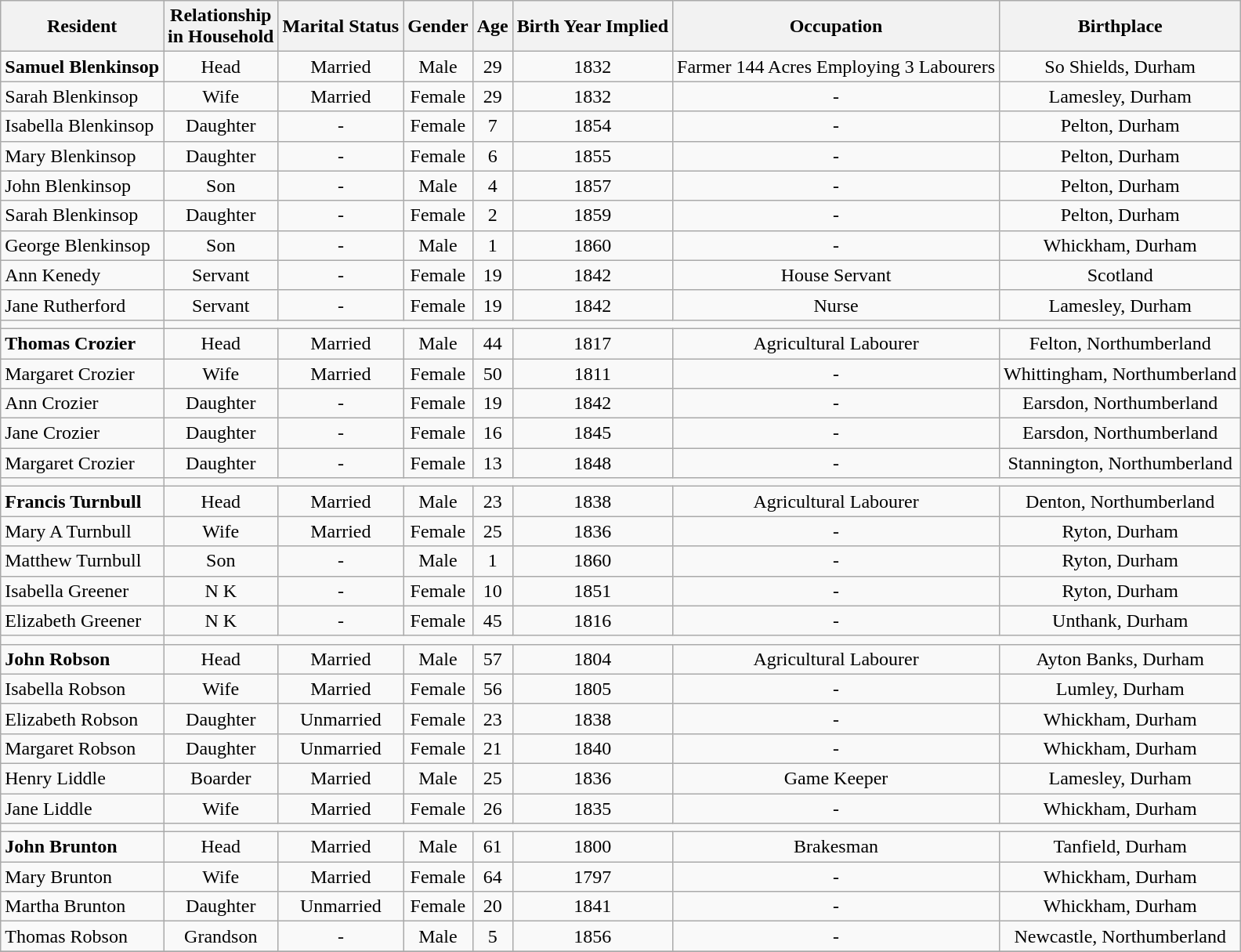<table class="wikitable unsortable" style="text-align:center">
<tr>
<th>Resident</th>
<th>Relationship<br>in Household</th>
<th>Marital Status</th>
<th>Gender</th>
<th>Age</th>
<th>Birth Year Implied</th>
<th>Occupation</th>
<th>Birthplace</th>
</tr>
<tr>
<td style="text-align:left"><strong>Samuel 	Blenkinsop</strong></td>
<td>Head</td>
<td>Married</td>
<td>Male</td>
<td>29</td>
<td>1832</td>
<td>Farmer 144 Acres Employing 3 Labourers</td>
<td>So Shields, Durham</td>
</tr>
<tr>
<td style="text-align:left">Sarah 	Blenkinsop</td>
<td>Wife</td>
<td>Married</td>
<td>Female</td>
<td>29</td>
<td>1832</td>
<td>-</td>
<td>Lamesley, Durham</td>
</tr>
<tr>
<td style="text-align:left">Isabella 	Blenkinsop</td>
<td>Daughter</td>
<td>-</td>
<td>Female</td>
<td>7</td>
<td>1854</td>
<td>-</td>
<td>Pelton, Durham</td>
</tr>
<tr>
<td style="text-align:left">Mary 	Blenkinsop</td>
<td>Daughter</td>
<td>-</td>
<td>Female</td>
<td>6</td>
<td>1855</td>
<td>-</td>
<td>Pelton, Durham</td>
</tr>
<tr>
<td style="text-align:left">John 	Blenkinsop</td>
<td>Son</td>
<td>-</td>
<td>Male</td>
<td>4</td>
<td>1857</td>
<td>-</td>
<td>Pelton, Durham</td>
</tr>
<tr>
<td style="text-align:left">Sarah 	Blenkinsop</td>
<td>Daughter</td>
<td>-</td>
<td>Female</td>
<td>2</td>
<td>1859</td>
<td>-</td>
<td>Pelton, Durham</td>
</tr>
<tr>
<td style="text-align:left">George 	Blenkinsop</td>
<td>Son</td>
<td>-</td>
<td>Male</td>
<td>1</td>
<td>1860</td>
<td>-</td>
<td>Whickham, Durham</td>
</tr>
<tr>
<td style="text-align:left">Ann 	Kenedy</td>
<td>Servant</td>
<td>-</td>
<td>Female</td>
<td>19</td>
<td>1842</td>
<td>House Servant</td>
<td>Scotland</td>
</tr>
<tr>
<td style="text-align:left">Jane 	Rutherford</td>
<td>Servant</td>
<td>-</td>
<td>Female</td>
<td>19</td>
<td>1842</td>
<td>Nurse</td>
<td>Lamesley, Durham</td>
</tr>
<tr>
<td></td>
</tr>
<tr>
<td style="text-align:left"><strong>Thomas	Crozier</strong></td>
<td>Head</td>
<td>Married</td>
<td>Male</td>
<td>44</td>
<td>1817</td>
<td>Agricultural Labourer</td>
<td>Felton, Northumberland</td>
</tr>
<tr>
<td style="text-align:left">Margaret	Crozier</td>
<td>Wife</td>
<td>Married</td>
<td>Female</td>
<td>50</td>
<td>1811</td>
<td>-</td>
<td>Whittingham, Northumberland</td>
</tr>
<tr>
<td style="text-align:left">Ann	Crozier</td>
<td>Daughter</td>
<td>-</td>
<td>Female</td>
<td>19</td>
<td>1842</td>
<td>-</td>
<td>Earsdon, Northumberland</td>
</tr>
<tr>
<td style="text-align:left">Jane	Crozier</td>
<td>Daughter</td>
<td>-</td>
<td>Female</td>
<td>16</td>
<td>1845</td>
<td>-</td>
<td>Earsdon, Northumberland</td>
</tr>
<tr>
<td style="text-align:left">Margaret	Crozier</td>
<td>Daughter</td>
<td>-</td>
<td>Female</td>
<td>13</td>
<td>1848</td>
<td>-</td>
<td>Stannington, Northumberland</td>
</tr>
<tr>
<td></td>
</tr>
<tr>
<td style="text-align:left"><strong>Francis	Turnbull</strong></td>
<td>Head</td>
<td>Married</td>
<td>Male</td>
<td>23</td>
<td>1838</td>
<td>Agricultural Labourer</td>
<td>Denton, Northumberland</td>
</tr>
<tr>
<td style="text-align:left">Mary A	Turnbull</td>
<td>Wife</td>
<td>Married</td>
<td>Female</td>
<td>25</td>
<td>1836</td>
<td>-</td>
<td>Ryton, Durham</td>
</tr>
<tr>
<td style="text-align:left">Matthew	Turnbull</td>
<td>Son</td>
<td>-</td>
<td>Male</td>
<td>1</td>
<td>1860</td>
<td>-</td>
<td>Ryton, Durham</td>
</tr>
<tr>
<td style="text-align:left">Isabella	Greener</td>
<td>N K</td>
<td>-</td>
<td>Female</td>
<td>10</td>
<td>1851</td>
<td>-</td>
<td>Ryton, Durham</td>
</tr>
<tr>
<td style="text-align:left">Elizabeth	Greener</td>
<td>N K</td>
<td>-</td>
<td>Female</td>
<td>45</td>
<td>1816</td>
<td>-</td>
<td>Unthank, Durham</td>
</tr>
<tr>
<td></td>
</tr>
<tr>
<td style="text-align:left"><strong>John	Robson</strong></td>
<td>Head</td>
<td>Married</td>
<td>Male</td>
<td>57</td>
<td>1804</td>
<td>Agricultural Labourer</td>
<td>Ayton Banks, Durham</td>
</tr>
<tr>
<td style="text-align:left">Isabella	Robson</td>
<td>Wife</td>
<td>Married</td>
<td>Female</td>
<td>56</td>
<td>1805</td>
<td>-</td>
<td>Lumley, Durham</td>
</tr>
<tr>
<td style="text-align:left">Elizabeth	Robson</td>
<td>Daughter</td>
<td>Unmarried</td>
<td>Female</td>
<td>23</td>
<td>1838</td>
<td>-</td>
<td>Whickham, Durham</td>
</tr>
<tr>
<td style="text-align:left">Margaret	Robson</td>
<td>Daughter</td>
<td>Unmarried</td>
<td>Female</td>
<td>21</td>
<td>1840</td>
<td>-</td>
<td>Whickham, Durham</td>
</tr>
<tr>
<td style="text-align:left">Henry	Liddle</td>
<td>Boarder</td>
<td>Married</td>
<td>Male</td>
<td>25</td>
<td>1836</td>
<td>Game Keeper</td>
<td>Lamesley, Durham</td>
</tr>
<tr>
<td style="text-align:left">Jane	Liddle</td>
<td>Wife</td>
<td>Married</td>
<td>Female</td>
<td>26</td>
<td>1835</td>
<td>-</td>
<td>Whickham, Durham</td>
</tr>
<tr>
<td></td>
</tr>
<tr>
<td style="text-align:left"><strong>John	Brunton</strong></td>
<td>Head</td>
<td>Married</td>
<td>Male</td>
<td>61</td>
<td>1800</td>
<td>Brakesman</td>
<td>Tanfield, Durham</td>
</tr>
<tr>
<td style="text-align:left">Mary	Brunton</td>
<td>Wife</td>
<td>Married</td>
<td>Female</td>
<td>64</td>
<td>1797</td>
<td>-</td>
<td>Whickham, Durham</td>
</tr>
<tr>
<td style="text-align:left">Martha	Brunton</td>
<td>Daughter</td>
<td>Unmarried</td>
<td>Female</td>
<td>20</td>
<td>1841</td>
<td>-</td>
<td>Whickham, Durham</td>
</tr>
<tr>
<td style="text-align:left">Thomas	Robson</td>
<td>Grandson</td>
<td>-</td>
<td>Male</td>
<td>5</td>
<td>1856</td>
<td>-</td>
<td>Newcastle, Northumberland</td>
</tr>
<tr>
</tr>
</table>
